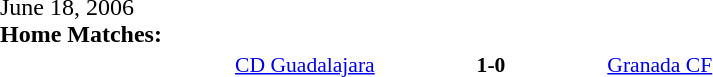<table width=100% cellspacing=1>
<tr>
<th width=20%></th>
<th width=12%></th>
<th width=20%></th>
<th></th>
</tr>
<tr>
<td>June 18, 2006<br><strong>Home Matches:</strong></td>
</tr>
<tr style=font-size:90%>
<td align=right><a href='#'>CD Guadalajara</a></td>
<td align=center><strong>1-0</strong></td>
<td><a href='#'>Granada CF</a></td>
</tr>
</table>
